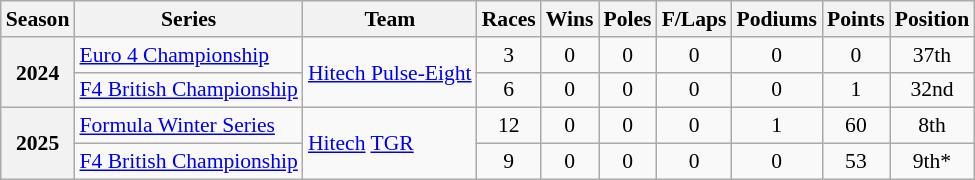<table class="wikitable" style="font-size: 90%; text-align:center">
<tr>
<th>Season</th>
<th>Series</th>
<th>Team</th>
<th>Races</th>
<th>Wins</th>
<th>Poles</th>
<th>F/Laps</th>
<th>Podiums</th>
<th>Points</th>
<th>Position</th>
</tr>
<tr>
<th rowspan="2">2024</th>
<td align=left><a href='#'>Euro 4 Championship</a></td>
<td align=left rowspan=2 nowrap><a href='#'>Hitech Pulse-Eight</a></td>
<td>3</td>
<td>0</td>
<td>0</td>
<td>0</td>
<td>0</td>
<td>0</td>
<td>37th</td>
</tr>
<tr>
<td align=left><a href='#'>F4 British Championship</a></td>
<td>6</td>
<td>0</td>
<td>0</td>
<td>0</td>
<td>0</td>
<td>1</td>
<td>32nd</td>
</tr>
<tr>
<th rowspan="2">2025</th>
<td align=left><a href='#'>Formula Winter Series</a></td>
<td align=left rowspan=2 nowrap><a href='#'>Hitech</a> <a href='#'>TGR</a></td>
<td>12</td>
<td>0</td>
<td>0</td>
<td>0</td>
<td>1</td>
<td>60</td>
<td>8th</td>
</tr>
<tr>
<td align=left><a href='#'>F4 British Championship</a></td>
<td>9</td>
<td>0</td>
<td>0</td>
<td>0</td>
<td>0</td>
<td>53</td>
<td>9th*</td>
</tr>
</table>
